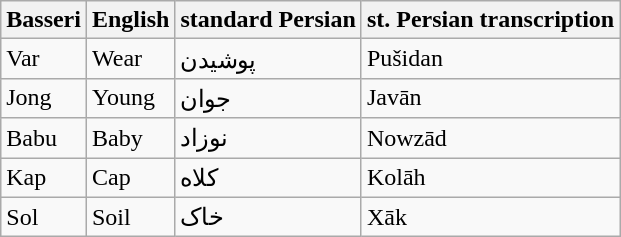<table class="wikitable">
<tr>
<th>Basseri</th>
<th>English</th>
<th>standard Persian</th>
<th>st. Persian transcription</th>
</tr>
<tr>
<td>Var</td>
<td>Wear</td>
<td>پوشیدن</td>
<td>Pušidan</td>
</tr>
<tr>
<td>Jong</td>
<td>Young</td>
<td>جوان</td>
<td>Javān</td>
</tr>
<tr>
<td>Babu</td>
<td>Baby</td>
<td>نوزاد</td>
<td>Nowzād</td>
</tr>
<tr>
<td>Kap</td>
<td>Cap</td>
<td>کلاه</td>
<td>Kolāh</td>
</tr>
<tr>
<td>Sol</td>
<td>Soil</td>
<td>خاک</td>
<td>Xāk</td>
</tr>
</table>
